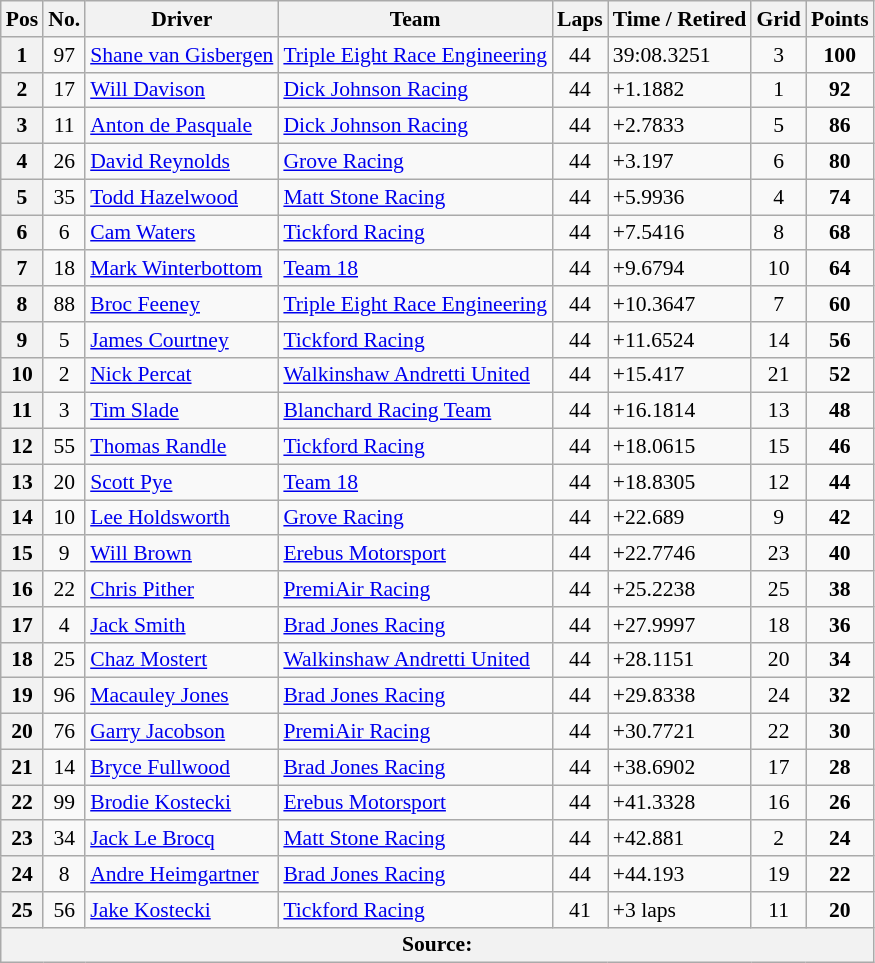<table class="wikitable" style="font-size:90%;">
<tr>
<th>Pos</th>
<th>No.</th>
<th>Driver</th>
<th>Team</th>
<th>Laps</th>
<th>Time / Retired</th>
<th>Grid</th>
<th>Points</th>
</tr>
<tr>
<th>1</th>
<td align="center">97</td>
<td> <a href='#'>Shane van Gisbergen</a></td>
<td><a href='#'>Triple Eight Race Engineering</a></td>
<td align="center">44</td>
<td>39:08.3251</td>
<td align="center">3</td>
<td align="center"><strong>100</strong></td>
</tr>
<tr>
<th>2</th>
<td align="center">17</td>
<td> <a href='#'>Will Davison</a></td>
<td><a href='#'>Dick Johnson Racing</a></td>
<td align="center">44</td>
<td>+1.1882</td>
<td align="center">1</td>
<td align="center"><strong>92</strong></td>
</tr>
<tr>
<th>3</th>
<td align="center">11</td>
<td> <a href='#'>Anton de Pasquale</a></td>
<td><a href='#'>Dick Johnson Racing</a></td>
<td align="center">44</td>
<td>+2.7833</td>
<td align="center">5</td>
<td align="center"><strong>86</strong></td>
</tr>
<tr>
<th>4</th>
<td align="center">26</td>
<td> <a href='#'>David Reynolds</a></td>
<td><a href='#'>Grove Racing</a></td>
<td align="center">44</td>
<td>+3.197</td>
<td align="center">6</td>
<td align="center"><strong>80</strong></td>
</tr>
<tr>
<th>5</th>
<td align="center">35</td>
<td> <a href='#'>Todd Hazelwood</a></td>
<td><a href='#'>Matt Stone Racing</a></td>
<td align="center">44</td>
<td>+5.9936</td>
<td align="center">4</td>
<td align="center"><strong>74</strong></td>
</tr>
<tr>
<th>6</th>
<td align="center">6</td>
<td> <a href='#'>Cam Waters</a></td>
<td><a href='#'>Tickford Racing</a></td>
<td align="center">44</td>
<td>+7.5416</td>
<td align="center">8</td>
<td align="center"><strong>68</strong></td>
</tr>
<tr>
<th>7</th>
<td align="center">18</td>
<td> <a href='#'>Mark Winterbottom</a></td>
<td><a href='#'>Team 18</a></td>
<td align="center">44</td>
<td>+9.6794</td>
<td align="center">10</td>
<td align="center"><strong>64</strong></td>
</tr>
<tr>
<th>8</th>
<td align="center">88</td>
<td> <a href='#'>Broc Feeney</a></td>
<td><a href='#'>Triple Eight Race Engineering</a></td>
<td align="center">44</td>
<td>+10.3647</td>
<td align="center">7</td>
<td align="center"><strong>60</strong></td>
</tr>
<tr>
<th>9</th>
<td align="center">5</td>
<td> <a href='#'>James Courtney</a></td>
<td><a href='#'>Tickford Racing</a></td>
<td align="center">44</td>
<td>+11.6524</td>
<td align="center">14</td>
<td align="center"><strong>56</strong></td>
</tr>
<tr>
<th>10</th>
<td align="center">2</td>
<td> <a href='#'>Nick Percat</a></td>
<td><a href='#'>Walkinshaw Andretti United</a></td>
<td align="center">44</td>
<td>+15.417</td>
<td align="center">21</td>
<td align="center"><strong>52</strong></td>
</tr>
<tr>
<th>11</th>
<td align="center">3</td>
<td> <a href='#'>Tim Slade</a></td>
<td><a href='#'>Blanchard Racing Team</a></td>
<td align="center">44</td>
<td>+16.1814</td>
<td align="center">13</td>
<td align="center"><strong>48</strong></td>
</tr>
<tr>
<th>12</th>
<td align="center">55</td>
<td> <a href='#'>Thomas Randle</a></td>
<td><a href='#'>Tickford Racing</a></td>
<td align="center">44</td>
<td>+18.0615</td>
<td align="center">15</td>
<td align="center"><strong>46</strong></td>
</tr>
<tr>
<th>13</th>
<td align="center">20</td>
<td> <a href='#'>Scott Pye</a></td>
<td><a href='#'>Team 18</a></td>
<td align="center">44</td>
<td>+18.8305</td>
<td align="center">12</td>
<td align="center"><strong>44</strong></td>
</tr>
<tr>
<th>14</th>
<td align="center">10</td>
<td> <a href='#'>Lee Holdsworth</a></td>
<td><a href='#'>Grove Racing</a></td>
<td align="center">44</td>
<td>+22.689</td>
<td align="center">9</td>
<td align="center"><strong>42</strong></td>
</tr>
<tr>
<th>15</th>
<td align="center">9</td>
<td> <a href='#'>Will Brown</a></td>
<td><a href='#'>Erebus Motorsport</a></td>
<td align="center">44</td>
<td>+22.7746</td>
<td align="center">23</td>
<td align="center"><strong>40</strong></td>
</tr>
<tr>
<th>16</th>
<td align="center">22</td>
<td> <a href='#'>Chris Pither</a></td>
<td><a href='#'>PremiAir Racing</a></td>
<td align="center">44</td>
<td>+25.2238</td>
<td align="center">25</td>
<td align="center"><strong>38</strong></td>
</tr>
<tr>
<th>17</th>
<td align="center">4</td>
<td> <a href='#'>Jack Smith</a></td>
<td><a href='#'>Brad Jones Racing</a></td>
<td align="center">44</td>
<td>+27.9997</td>
<td align="center">18</td>
<td align="center"><strong>36</strong></td>
</tr>
<tr>
<th>18</th>
<td align="center">25</td>
<td> <a href='#'>Chaz Mostert</a></td>
<td><a href='#'>Walkinshaw Andretti United</a></td>
<td align="center">44</td>
<td>+28.1151</td>
<td align="center">20</td>
<td align="center"><strong>34</strong></td>
</tr>
<tr>
<th>19</th>
<td align="center">96</td>
<td> <a href='#'>Macauley Jones</a></td>
<td><a href='#'>Brad Jones Racing</a></td>
<td align="center">44</td>
<td>+29.8338</td>
<td align="center">24</td>
<td align="center"><strong>32</strong></td>
</tr>
<tr>
<th>20</th>
<td align="center">76</td>
<td> <a href='#'>Garry Jacobson</a></td>
<td><a href='#'>PremiAir Racing</a></td>
<td align="center">44</td>
<td>+30.7721</td>
<td align="center">22</td>
<td align="center"><strong>30</strong></td>
</tr>
<tr>
<th>21</th>
<td align="center">14</td>
<td> <a href='#'>Bryce Fullwood</a></td>
<td><a href='#'>Brad Jones Racing</a></td>
<td align="center">44</td>
<td>+38.6902</td>
<td align="center">17</td>
<td align="center"><strong>28</strong></td>
</tr>
<tr>
<th>22</th>
<td align="center">99</td>
<td> <a href='#'>Brodie Kostecki</a></td>
<td><a href='#'>Erebus Motorsport</a></td>
<td align="center">44</td>
<td>+41.3328</td>
<td align="center">16</td>
<td align="center"><strong>26</strong></td>
</tr>
<tr>
<th>23</th>
<td align="center">34</td>
<td> <a href='#'>Jack Le Brocq</a></td>
<td><a href='#'>Matt Stone Racing</a></td>
<td align="center">44</td>
<td>+42.881</td>
<td align="center">2</td>
<td align="center"><strong>24</strong></td>
</tr>
<tr>
<th>24</th>
<td align="center">8</td>
<td> <a href='#'>Andre Heimgartner</a></td>
<td><a href='#'>Brad Jones Racing</a></td>
<td align="center">44</td>
<td>+44.193</td>
<td align="center">19</td>
<td align="center"><strong>22</strong></td>
</tr>
<tr>
<th>25</th>
<td align="center">56</td>
<td> <a href='#'>Jake Kostecki</a></td>
<td><a href='#'>Tickford Racing</a></td>
<td align="center">41</td>
<td>+3 laps</td>
<td align="center">11</td>
<td align="center"><strong>20</strong></td>
</tr>
<tr>
<th colspan=9>Source:</th>
</tr>
</table>
